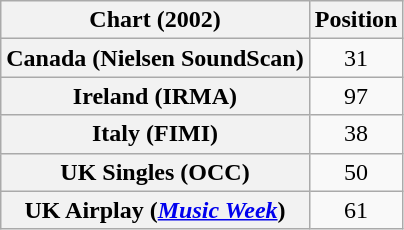<table class="wikitable sortable plainrowheaders" style="text-align:center">
<tr>
<th scope="col">Chart (2002)</th>
<th scope="col">Position</th>
</tr>
<tr>
<th scope="row">Canada (Nielsen SoundScan)</th>
<td>31</td>
</tr>
<tr>
<th scope="row">Ireland (IRMA)</th>
<td>97</td>
</tr>
<tr>
<th scope="row">Italy (FIMI)</th>
<td>38</td>
</tr>
<tr>
<th scope="row">UK Singles (OCC)</th>
<td>50</td>
</tr>
<tr>
<th scope="row">UK Airplay (<em><a href='#'>Music Week</a></em>)</th>
<td>61</td>
</tr>
</table>
